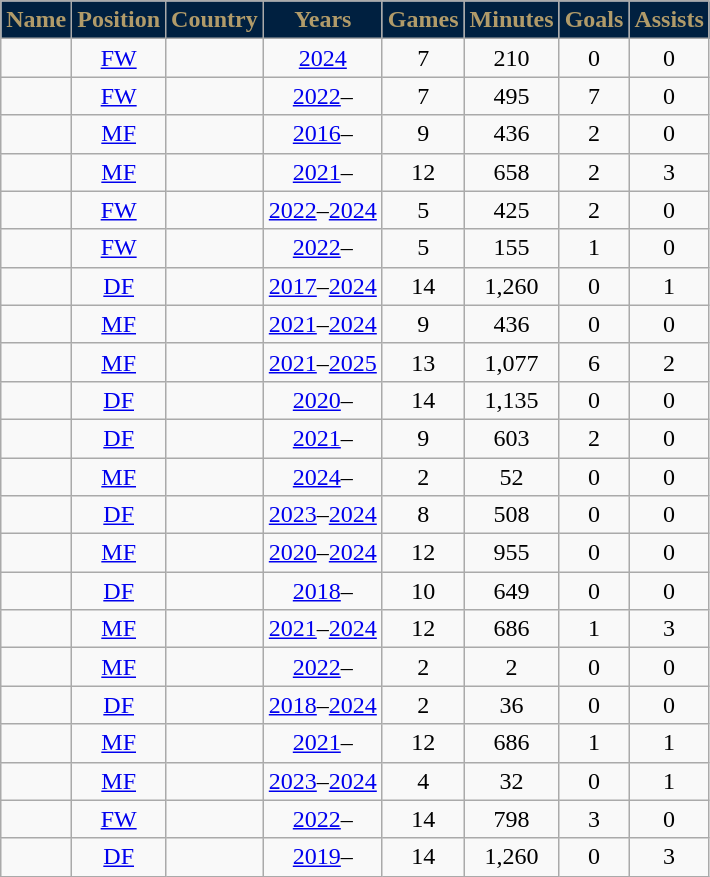<table class="wikitable sortable" style="text-align:center;">
<tr>
<th style="background:#002040; color:#B19B69;" scope="col">Name</th>
<th style="background:#002040; color:#B19B69;" scope="col">Position</th>
<th style="background:#002040; color:#B19B69;" scope="col">Country</th>
<th style="background:#002040; color:#B19B69;" scope="col">Years</th>
<th style="background:#002040; color:#B19B69;" scope="col">Games</th>
<th style="background:#002040; color:#B19B69;" scope="col">Minutes</th>
<th style="background:#002040; color:#B19B69;" scope="col">Goals</th>
<th style="background:#002040; color:#B19B69;" scope="col">Assists</th>
</tr>
<tr>
<td align=left></td>
<td><a href='#'>FW</a></td>
<td align=left></td>
<td><a href='#'>2024</a></td>
<td>7</td>
<td>210</td>
<td>0</td>
<td>0</td>
</tr>
<tr>
<td align=left></td>
<td><a href='#'>FW</a></td>
<td align=left></td>
<td><a href='#'>2022</a>–</td>
<td>7</td>
<td>495</td>
<td>7</td>
<td>0</td>
</tr>
<tr>
<td align=left></td>
<td><a href='#'>MF</a></td>
<td align=left></td>
<td><a href='#'>2016</a>–</td>
<td>9</td>
<td>436</td>
<td>2</td>
<td>0</td>
</tr>
<tr>
<td align=left></td>
<td><a href='#'>MF</a></td>
<td align=left></td>
<td><a href='#'>2021</a>–</td>
<td>12</td>
<td>658</td>
<td>2</td>
<td>3</td>
</tr>
<tr>
<td align=left></td>
<td><a href='#'>FW</a></td>
<td align=left></td>
<td><a href='#'>2022</a>–<a href='#'>2024</a></td>
<td>5</td>
<td>425</td>
<td>2</td>
<td>0</td>
</tr>
<tr>
<td align=left></td>
<td><a href='#'>FW</a></td>
<td align=left></td>
<td><a href='#'>2022</a>–</td>
<td>5</td>
<td>155</td>
<td>1</td>
<td>0</td>
</tr>
<tr>
<td align=left></td>
<td><a href='#'>DF</a></td>
<td align=left></td>
<td><a href='#'>2017</a>–<a href='#'>2024</a></td>
<td>14</td>
<td>1,260</td>
<td>0</td>
<td>1</td>
</tr>
<tr>
<td align=left></td>
<td><a href='#'>MF</a></td>
<td align=left></td>
<td><a href='#'>2021</a>–<a href='#'>2024</a></td>
<td>9</td>
<td>436</td>
<td>0</td>
<td>0</td>
</tr>
<tr>
<td align=left></td>
<td><a href='#'>MF</a></td>
<td align=left></td>
<td><a href='#'>2021</a>–<a href='#'>2025</a></td>
<td>13</td>
<td>1,077</td>
<td>6</td>
<td>2</td>
</tr>
<tr>
<td align=left></td>
<td><a href='#'>DF</a></td>
<td align=left></td>
<td><a href='#'>2020</a>–</td>
<td>14</td>
<td>1,135</td>
<td>0</td>
<td>0</td>
</tr>
<tr>
<td align=left></td>
<td><a href='#'>DF</a></td>
<td align=left></td>
<td><a href='#'>2021</a>–</td>
<td>9</td>
<td>603</td>
<td>2</td>
<td>0</td>
</tr>
<tr>
<td align=left></td>
<td><a href='#'>MF</a></td>
<td align=left></td>
<td><a href='#'>2024</a>–</td>
<td>2</td>
<td>52</td>
<td>0</td>
<td>0</td>
</tr>
<tr>
<td align=left></td>
<td><a href='#'>DF</a></td>
<td align=left></td>
<td><a href='#'>2023</a>–<a href='#'>2024</a></td>
<td>8</td>
<td>508</td>
<td>0</td>
<td>0</td>
</tr>
<tr>
<td align=left></td>
<td><a href='#'>MF</a></td>
<td align=left></td>
<td><a href='#'>2020</a>–<a href='#'>2024</a></td>
<td>12</td>
<td>955</td>
<td>0</td>
<td>0</td>
</tr>
<tr>
<td align=left></td>
<td><a href='#'>DF</a></td>
<td align=left></td>
<td><a href='#'>2018</a>–</td>
<td>10</td>
<td>649</td>
<td>0</td>
<td>0</td>
</tr>
<tr>
<td align=left></td>
<td><a href='#'>MF</a></td>
<td align=left></td>
<td><a href='#'>2021</a>–<a href='#'>2024</a></td>
<td>12</td>
<td>686</td>
<td>1</td>
<td>3</td>
</tr>
<tr>
<td align=left></td>
<td><a href='#'>MF</a></td>
<td align=left></td>
<td><a href='#'>2022</a>–</td>
<td>2</td>
<td>2</td>
<td>0</td>
<td>0</td>
</tr>
<tr>
<td align=left></td>
<td><a href='#'>DF</a></td>
<td align=left></td>
<td><a href='#'>2018</a>–<a href='#'>2024</a></td>
<td>2</td>
<td>36</td>
<td>0</td>
<td>0</td>
</tr>
<tr>
<td align=left></td>
<td><a href='#'>MF</a></td>
<td align=left></td>
<td><a href='#'>2021</a>–</td>
<td>12</td>
<td>686</td>
<td>1</td>
<td>1</td>
</tr>
<tr>
<td align=left></td>
<td><a href='#'>MF</a></td>
<td align=left></td>
<td><a href='#'>2023</a>–<a href='#'>2024</a></td>
<td>4</td>
<td>32</td>
<td>0</td>
<td>1</td>
</tr>
<tr>
<td align=left></td>
<td><a href='#'>FW</a></td>
<td align=left></td>
<td><a href='#'>2022</a>–</td>
<td>14</td>
<td>798</td>
<td>3</td>
<td>0</td>
</tr>
<tr>
<td align=left></td>
<td><a href='#'>DF</a></td>
<td align=left></td>
<td><a href='#'>2019</a>–</td>
<td>14</td>
<td>1,260</td>
<td>0</td>
<td>3</td>
</tr>
</table>
